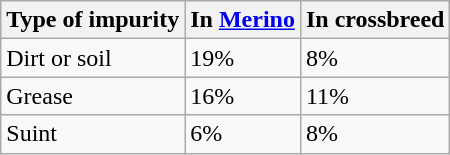<table class="wikitable">
<tr>
<th>Type of impurity</th>
<th>In <a href='#'>Merino</a></th>
<th>In crossbreed</th>
</tr>
<tr>
<td>Dirt or soil</td>
<td>19%</td>
<td>8%</td>
</tr>
<tr>
<td>Grease</td>
<td>16%</td>
<td>11%</td>
</tr>
<tr>
<td>Suint</td>
<td>6%</td>
<td>8%</td>
</tr>
</table>
